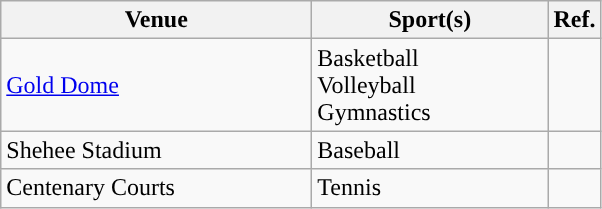<table class="wikitable"; style= "text-align: ">
<tr>
<th width=200px>Venue</th>
<th width=150px>Sport(s)</th>
<th width=px>Ref.</th>
</tr>
<tr>
<td><a href='#'>Gold Dome</a></td>
<td>Basketball <br> Volleyball <br> Gymnastics</td>
<td></td>
</tr>
<tr>
<td>Shehee Stadium</td>
<td>Baseball</td>
<td></td>
</tr>
<tr>
<td>Centenary Courts</td>
<td>Tennis</td>
<td></td>
</tr>
</table>
